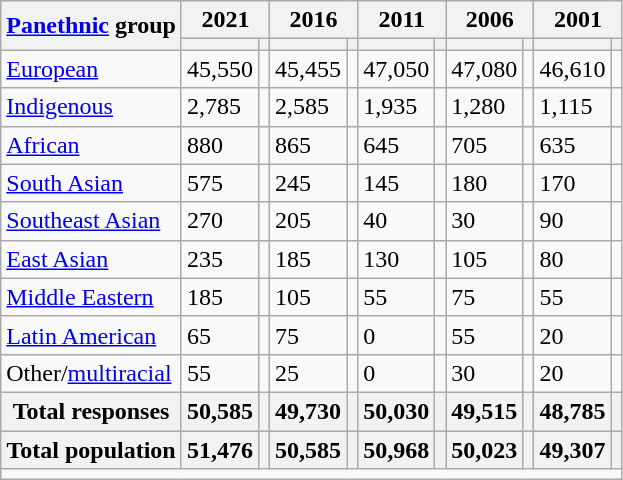<table class="wikitable collapsible sortable">
<tr>
<th rowspan="2"><a href='#'>Panethnic</a> group</th>
<th colspan="2">2021</th>
<th colspan="2">2016</th>
<th colspan="2">2011</th>
<th colspan="2">2006</th>
<th colspan="2">2001</th>
</tr>
<tr>
<th><a href='#'></a></th>
<th></th>
<th></th>
<th></th>
<th></th>
<th></th>
<th></th>
<th></th>
<th></th>
<th></th>
</tr>
<tr>
<td><a href='#'>European</a></td>
<td>45,550</td>
<td></td>
<td>45,455</td>
<td></td>
<td>47,050</td>
<td></td>
<td>47,080</td>
<td></td>
<td>46,610</td>
<td></td>
</tr>
<tr>
<td><a href='#'>Indigenous</a></td>
<td>2,785</td>
<td></td>
<td>2,585</td>
<td></td>
<td>1,935</td>
<td></td>
<td>1,280</td>
<td></td>
<td>1,115</td>
<td></td>
</tr>
<tr>
<td><a href='#'>African</a></td>
<td>880</td>
<td></td>
<td>865</td>
<td></td>
<td>645</td>
<td></td>
<td>705</td>
<td></td>
<td>635</td>
<td></td>
</tr>
<tr>
<td><a href='#'>South Asian</a></td>
<td>575</td>
<td></td>
<td>245</td>
<td></td>
<td>145</td>
<td></td>
<td>180</td>
<td></td>
<td>170</td>
<td></td>
</tr>
<tr>
<td><a href='#'>Southeast Asian</a></td>
<td>270</td>
<td></td>
<td>205</td>
<td></td>
<td>40</td>
<td></td>
<td>30</td>
<td></td>
<td>90</td>
<td></td>
</tr>
<tr>
<td><a href='#'>East Asian</a></td>
<td>235</td>
<td></td>
<td>185</td>
<td></td>
<td>130</td>
<td></td>
<td>105</td>
<td></td>
<td>80</td>
<td></td>
</tr>
<tr>
<td><a href='#'>Middle Eastern</a></td>
<td>185</td>
<td></td>
<td>105</td>
<td></td>
<td>55</td>
<td></td>
<td>75</td>
<td></td>
<td>55</td>
<td></td>
</tr>
<tr>
<td><a href='#'>Latin American</a></td>
<td>65</td>
<td></td>
<td>75</td>
<td></td>
<td>0</td>
<td></td>
<td>55</td>
<td></td>
<td>20</td>
<td></td>
</tr>
<tr>
<td>Other/<a href='#'>multiracial</a></td>
<td>55</td>
<td></td>
<td>25</td>
<td></td>
<td>0</td>
<td></td>
<td>30</td>
<td></td>
<td>20</td>
<td></td>
</tr>
<tr>
<th>Total responses</th>
<th>50,585</th>
<th></th>
<th>49,730</th>
<th></th>
<th>50,030</th>
<th></th>
<th>49,515</th>
<th></th>
<th>48,785</th>
<th></th>
</tr>
<tr class="sortbottom">
<th>Total population</th>
<th>51,476</th>
<th></th>
<th>50,585</th>
<th></th>
<th>50,968</th>
<th></th>
<th>50,023</th>
<th></th>
<th>49,307</th>
<th></th>
</tr>
<tr class="sortbottom">
<td colspan="11"></td>
</tr>
</table>
